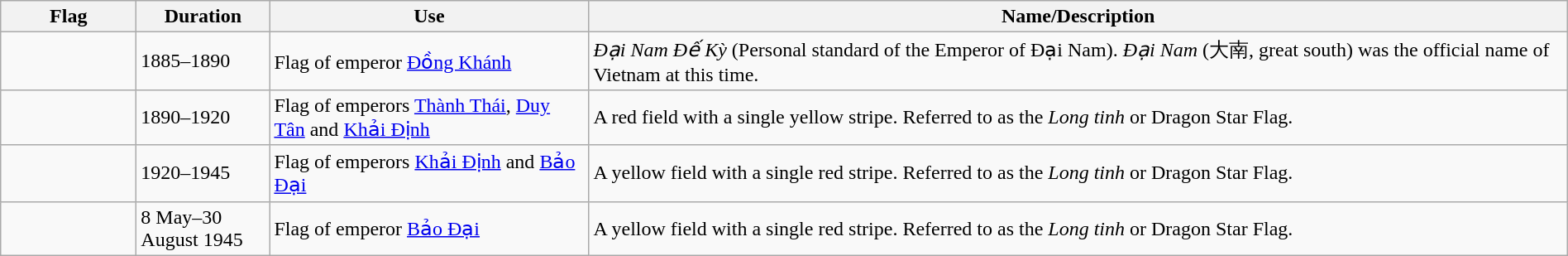<table class="wikitable" style="width:100%">
<tr>
<th width="102px">Flag</th>
<th width="100px">Duration</th>
<th width="250px">Use</th>
<th style="min-width:250px">Name/Description</th>
</tr>
<tr>
<td></td>
<td>1885–1890</td>
<td>Flag of emperor <a href='#'>Đồng Khánh</a></td>
<td><em>Đại Nam Đế Kỳ</em> (Personal standard of the Emperor of Đại Nam). <em>Đại Nam</em> (大南, great south) was the official name of Vietnam at this time.</td>
</tr>
<tr>
<td></td>
<td>1890–1920</td>
<td>Flag of emperors <a href='#'>Thành Thái</a>, <a href='#'>Duy Tân</a> and <a href='#'>Khải Định</a></td>
<td>A red field with a single yellow stripe. Referred to as the <em>Long tinh</em> or Dragon Star Flag.</td>
</tr>
<tr>
<td></td>
<td>1920–1945</td>
<td>Flag of emperors <a href='#'>Khải Định</a> and <a href='#'>Bảo Đại</a></td>
<td>A yellow field with a single red stripe. Referred to as the <em>Long tinh</em> or Dragon Star Flag.</td>
</tr>
<tr>
<td></td>
<td>8 May–30 August 1945</td>
<td>Flag of emperor <a href='#'>Bảo Đại</a></td>
<td>A yellow field with a single red stripe. Referred to as the <em>Long tinh</em> or Dragon Star Flag.</td>
</tr>
</table>
